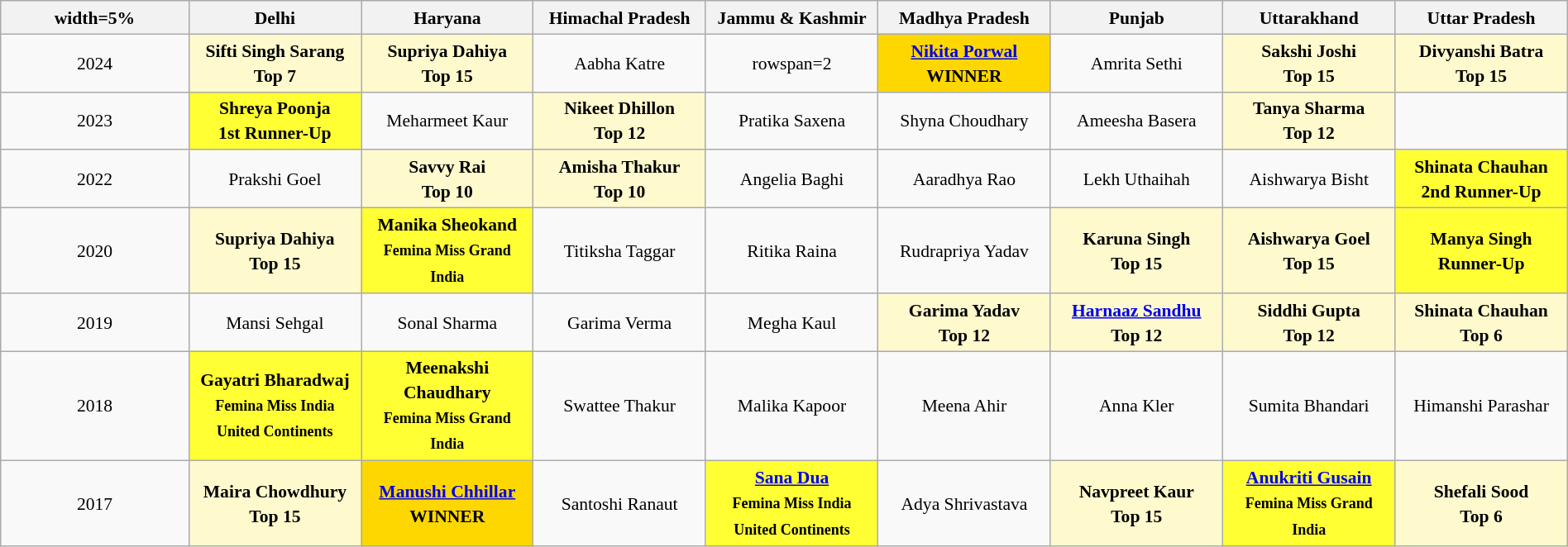<table class="wikitable" style="text-align:center; line-height:20px; font-size:90%; width:100%;">
<tr>
<th>width=5%</th>
<th width=11%>Delhi</th>
<th width=11%>Haryana</th>
<th width=11%>Himachal Pradesh</th>
<th width=11%>Jammu & Kashmir</th>
<th width=11%>Madhya Pradesh</th>
<th width=11%>Punjab</th>
<th width=11%>Uttarakhand</th>
<th width=11%>Uttar Pradesh</th>
</tr>
<tr>
<td>2024</td>
<td style="background:#FFFACD;"><strong>Sifti Singh Sarang<br>Top 7</strong></td>
<td style="background:#FFFACD;"><strong>Supriya Dahiya<br>Top 15</strong></td>
<td>Aabha Katre</td>
<td>rowspan=2 </td>
<td style="background:gold;"><strong><a href='#'>Nikita Porwal</a><br>WINNER</strong></td>
<td>Amrita Sethi</td>
<td style="background:#FFFACD;"><strong>Sakshi Joshi<br>Top 15</strong></td>
<td style="background:#FFFACD;"><strong>Divyanshi Batra<br>Top 15</strong></td>
</tr>
<tr>
<td>2023</td>
<td style="background:#FFFF33;"><strong>Shreya Poonja<br>1st Runner-Up</strong></td>
<td>Meharmeet Kaur</td>
<td style="background:#FFFACD;"><strong>Nikeet Dhillon<br>Top 12</strong></td>
<td>Pratika Saxena</td>
<td>Shyna Choudhary</td>
<td>Ameesha Basera</td>
<td style="background:#FFFACD;"><strong>Tanya Sharma<br>Top 12</strong></td>
</tr>
<tr>
<td>2022</td>
<td>Prakshi Goel</td>
<td style="background:#FFFACD;"><strong>Savvy Rai<br>Top 10</strong></td>
<td style="background:#FFFACD;"><strong>Amisha Thakur<br>Top 10</strong></td>
<td>Angelia Baghi</td>
<td>Aaradhya Rao</td>
<td>Lekh Uthaihah</td>
<td>Aishwarya Bisht</td>
<td style="background:#FFFF33;"><strong>Shinata Chauhan<br>2nd Runner-Up</strong></td>
</tr>
<tr>
<td>2020</td>
<td style="background:#FFFACD;"><strong>Supriya Dahiya<br>Top 15</strong></td>
<td style="background:#FFFF33;"><strong>Manika Sheokand<br><small>Femina Miss Grand India</small></strong></td>
<td>Titiksha Taggar</td>
<td>Ritika Raina</td>
<td>Rudrapriya Yadav</td>
<td style="background:#FFFACD;"><strong>Karuna Singh<br>Top 15</strong></td>
<td style="background:#FFFACD;"><strong>Aishwarya Goel<br>Top 15</strong></td>
<td style="background:#FFFF33;"><strong>Manya Singh<br>Runner-Up</strong></td>
</tr>
<tr>
<td>2019</td>
<td>Mansi Sehgal</td>
<td>Sonal Sharma</td>
<td>Garima Verma</td>
<td>Megha Kaul</td>
<td style="background:#FFFACD;"><strong>Garima Yadav<br>Top 12</strong></td>
<td style="background:#FFFACD;"><strong><a href='#'>Harnaaz Sandhu</a><br>Top 12</strong></td>
<td style="background:#FFFACD;"><strong>Siddhi Gupta<br>Top 12</strong></td>
<td style="background:#FFFACD;"><strong>Shinata Chauhan<br>Top 6</strong></td>
</tr>
<tr>
<td>2018</td>
<td style="background:#FFFF33;"><strong>Gayatri Bharadwaj<br><small>Femina Miss India United Continents</small></strong></td>
<td style="background:#FFFF33;"><strong>Meenakshi Chaudhary<br><small>Femina Miss Grand India</small></strong></td>
<td>Swattee Thakur</td>
<td>Malika Kapoor</td>
<td>Meena Ahir</td>
<td>Anna Kler</td>
<td>Sumita Bhandari</td>
<td>Himanshi Parashar</td>
</tr>
<tr>
<td>2017</td>
<td style="background:#FFFACD;"><strong>Maira Chowdhury<br>Top 15</strong></td>
<td style="background:gold;"><strong><a href='#'>Manushi Chhillar</a><br>WINNER</strong></td>
<td>Santoshi Ranaut</td>
<td style="background:#FFFF33;"><strong><a href='#'>Sana Dua</a><br><small>Femina Miss India United Continents</small></strong></td>
<td>Adya Shrivastava</td>
<td style="background:#FFFACD;"><strong>Navpreet Kaur<br>Top 15</strong></td>
<td style="background:#FFFF33;"><strong><a href='#'>Anukriti Gusain</a><br><small>Femina Miss Grand India</small></strong></td>
<td style="background:#FFFACD;"><strong>Shefali Sood<br>Top 6</strong></td>
</tr>
</table>
